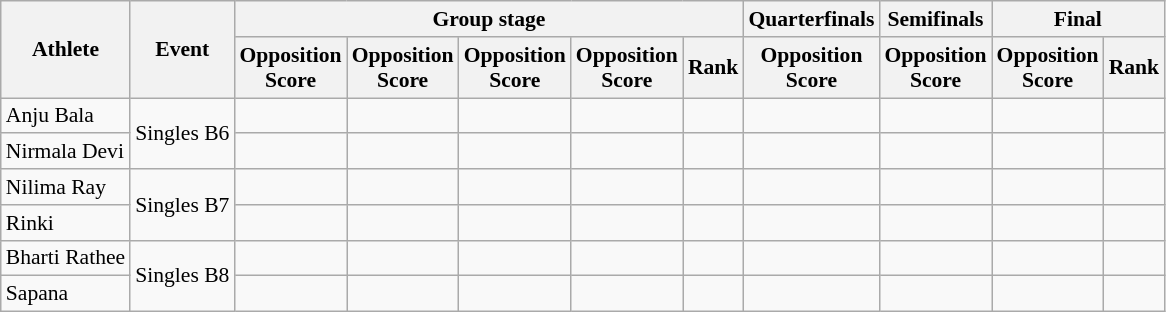<table class="wikitable" style="text-align:center; font-size:90%">
<tr>
<th rowspan="2">Athlete</th>
<th rowspan="2">Event</th>
<th colspan="5">Group stage</th>
<th>Quarterfinals</th>
<th>Semifinals</th>
<th colspan="2">Final</th>
</tr>
<tr>
<th>Opposition<br>Score</th>
<th>Opposition<br>Score</th>
<th>Opposition<br>Score</th>
<th>Opposition<br>Score</th>
<th>Rank</th>
<th>Opposition<br>Score</th>
<th>Opposition<br>Score</th>
<th>Opposition<br>Score</th>
<th>Rank</th>
</tr>
<tr>
<td align="left">Anju Bala</td>
<td rowspan="2">Singles B6</td>
<td></td>
<td></td>
<td></td>
<td></td>
<td></td>
<td></td>
<td></td>
<td></td>
<td></td>
</tr>
<tr>
<td align="left">Nirmala Devi</td>
<td></td>
<td></td>
<td></td>
<td></td>
<td></td>
<td></td>
<td></td>
<td></td>
<td></td>
</tr>
<tr>
<td align="left">Nilima Ray</td>
<td rowspan="2">Singles B7</td>
<td></td>
<td></td>
<td></td>
<td></td>
<td></td>
<td></td>
<td></td>
<td></td>
<td></td>
</tr>
<tr>
<td align="left">Rinki</td>
<td></td>
<td></td>
<td></td>
<td></td>
<td></td>
<td></td>
<td></td>
<td></td>
<td></td>
</tr>
<tr>
<td align="left">Bharti Rathee</td>
<td rowspan="2">Singles B8</td>
<td></td>
<td></td>
<td></td>
<td></td>
<td></td>
<td></td>
<td></td>
<td></td>
<td></td>
</tr>
<tr>
<td align="left">Sapana</td>
<td></td>
<td></td>
<td></td>
<td></td>
<td></td>
<td></td>
<td></td>
<td></td>
<td></td>
</tr>
</table>
